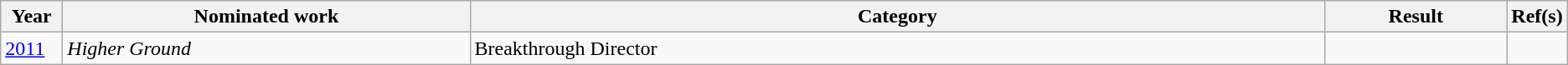<table class="wikitable">
<tr>
<th width=4%>Year</th>
<th width=27%>Nominated work</th>
<th width=57%>Category</th>
<th width=12%>Result</th>
<th width=4%>Ref(s)</th>
</tr>
<tr>
<td><a href='#'>2011</a></td>
<td><em>Higher Ground</em></td>
<td>Breakthrough Director</td>
<td></td>
<td></td>
</tr>
</table>
